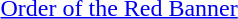<table>
<tr>
<td></td>
<td><a href='#'>Order of the Red Banner</a></td>
</tr>
<tr>
</tr>
</table>
